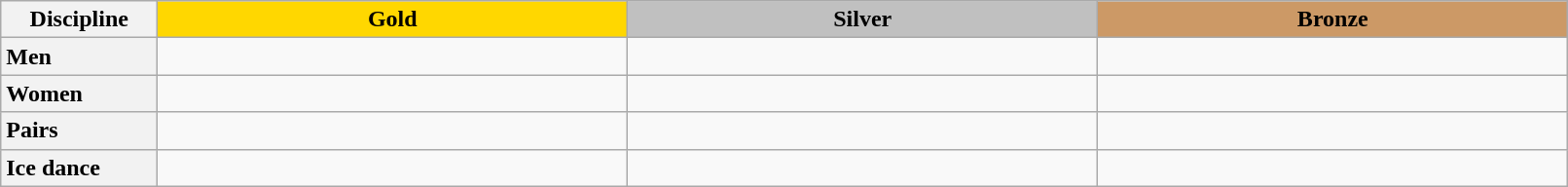<table class="wikitable unsortable" style="text-align:left; width:85%">
<tr>
<th scope="col" style="text-align:center; width:10%">Discipline</th>
<td scope="col" style="text-align:center; width:30%; background:gold"><strong>Gold</strong></td>
<td scope="col" style="text-align:center; width:30%; background:silver"><strong>Silver</strong></td>
<td scope="col" style="text-align:center; width:30%; background:#c96"><strong>Bronze</strong></td>
</tr>
<tr>
<th scope="row" style="text-align:left">Men</th>
<td></td>
<td></td>
<td></td>
</tr>
<tr>
<th scope="row" style="text-align:left">Women</th>
<td></td>
<td></td>
<td></td>
</tr>
<tr>
<th scope="row" style="text-align:left">Pairs</th>
<td></td>
<td></td>
<td></td>
</tr>
<tr>
<th scope="row" style="text-align:left">Ice dance</th>
<td></td>
<td></td>
<td></td>
</tr>
</table>
